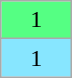<table class="wikitable" style="text-align:center;">
<tr>
<td bgcolor="#55FF83" width="40">1</td>
</tr>
<tr>
<td bgcolor="#87E6FF" width="40">1</td>
</tr>
</table>
